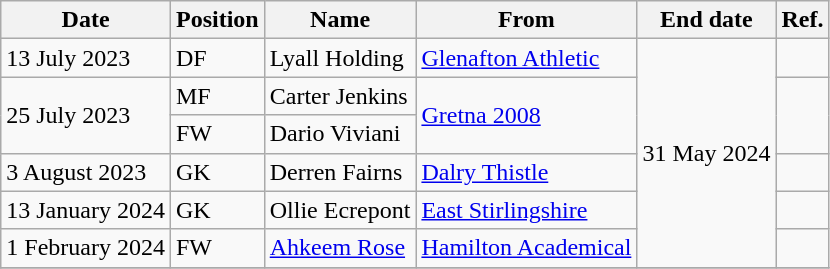<table class="wikitable">
<tr>
<th>Date</th>
<th>Position</th>
<th>Name</th>
<th>From</th>
<th>End date</th>
<th>Ref.</th>
</tr>
<tr>
<td>13 July 2023</td>
<td>DF</td>
<td>Lyall Holding</td>
<td><a href='#'>Glenafton Athletic</a></td>
<td rowspan=6>31 May 2024</td>
<td></td>
</tr>
<tr>
<td rowspan=2>25 July 2023</td>
<td>MF</td>
<td>Carter Jenkins</td>
<td rowspan=2><a href='#'>Gretna 2008</a></td>
</tr>
<tr>
<td>FW</td>
<td>Dario Viviani</td>
</tr>
<tr>
<td>3 August 2023</td>
<td>GK</td>
<td>Derren Fairns</td>
<td><a href='#'>Dalry Thistle</a></td>
<td></td>
</tr>
<tr>
<td>13 January 2024</td>
<td>GK</td>
<td>Ollie Ecrepont</td>
<td><a href='#'>East Stirlingshire</a></td>
<td></td>
</tr>
<tr>
<td>1 February 2024</td>
<td>FW</td>
<td> <a href='#'>Ahkeem Rose</a></td>
<td><a href='#'>Hamilton Academical</a></td>
<td></td>
</tr>
<tr>
</tr>
</table>
